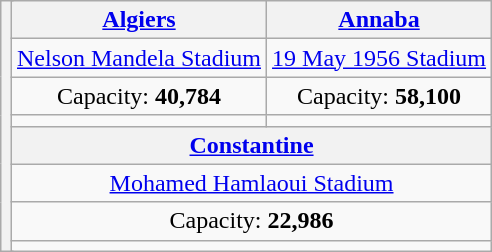<table class="wikitable" style="text-align:center;margin:1em auto;">
<tr>
<th rowspan="9" colspan="2"></th>
<th colspan=><a href='#'>Algiers</a></th>
<th><a href='#'>Annaba</a></th>
</tr>
<tr>
<td><a href='#'>Nelson Mandela Stadium</a></td>
<td><a href='#'>19 May 1956 Stadium</a></td>
</tr>
<tr>
<td>Capacity: <strong>40,784</strong></td>
<td>Capacity: <strong>58,100</strong></td>
</tr>
<tr>
<td></td>
<td></td>
</tr>
<tr>
<th colspan="2"><a href='#'>Constantine</a></th>
</tr>
<tr>
<td colspan="2"><a href='#'>Mohamed Hamlaoui Stadium</a></td>
</tr>
<tr>
<td colspan="2">Capacity: <strong>22,986</strong></td>
</tr>
<tr>
<td colspan="2"></td>
</tr>
</table>
